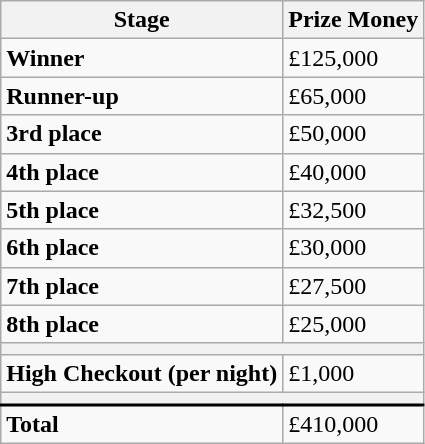<table class="wikitable">
<tr>
<th>Stage</th>
<th>Prize Money</th>
</tr>
<tr>
<td><strong>Winner</strong></td>
<td>£125,000</td>
</tr>
<tr>
<td><strong>Runner-up</strong></td>
<td>£65,000</td>
</tr>
<tr>
<td><strong>3rd place</strong></td>
<td>£50,000</td>
</tr>
<tr>
<td><strong>4th place</strong></td>
<td>£40,000</td>
</tr>
<tr>
<td><strong>5th place</strong></td>
<td>£32,500</td>
</tr>
<tr>
<td><strong>6th place</strong></td>
<td>£30,000</td>
</tr>
<tr>
<td><strong>7th place</strong></td>
<td>£27,500</td>
</tr>
<tr>
<td><strong>8th place</strong></td>
<td>£25,000</td>
</tr>
<tr>
<th colspan=3></th>
</tr>
<tr>
<td><strong>High Checkout (per night)</strong></td>
<td>£1,000</td>
</tr>
<tr>
<th colspan=3></th>
</tr>
<tr style="border-top:2px solid black;">
<td><strong>Total</strong></td>
<td>£410,000</td>
</tr>
</table>
